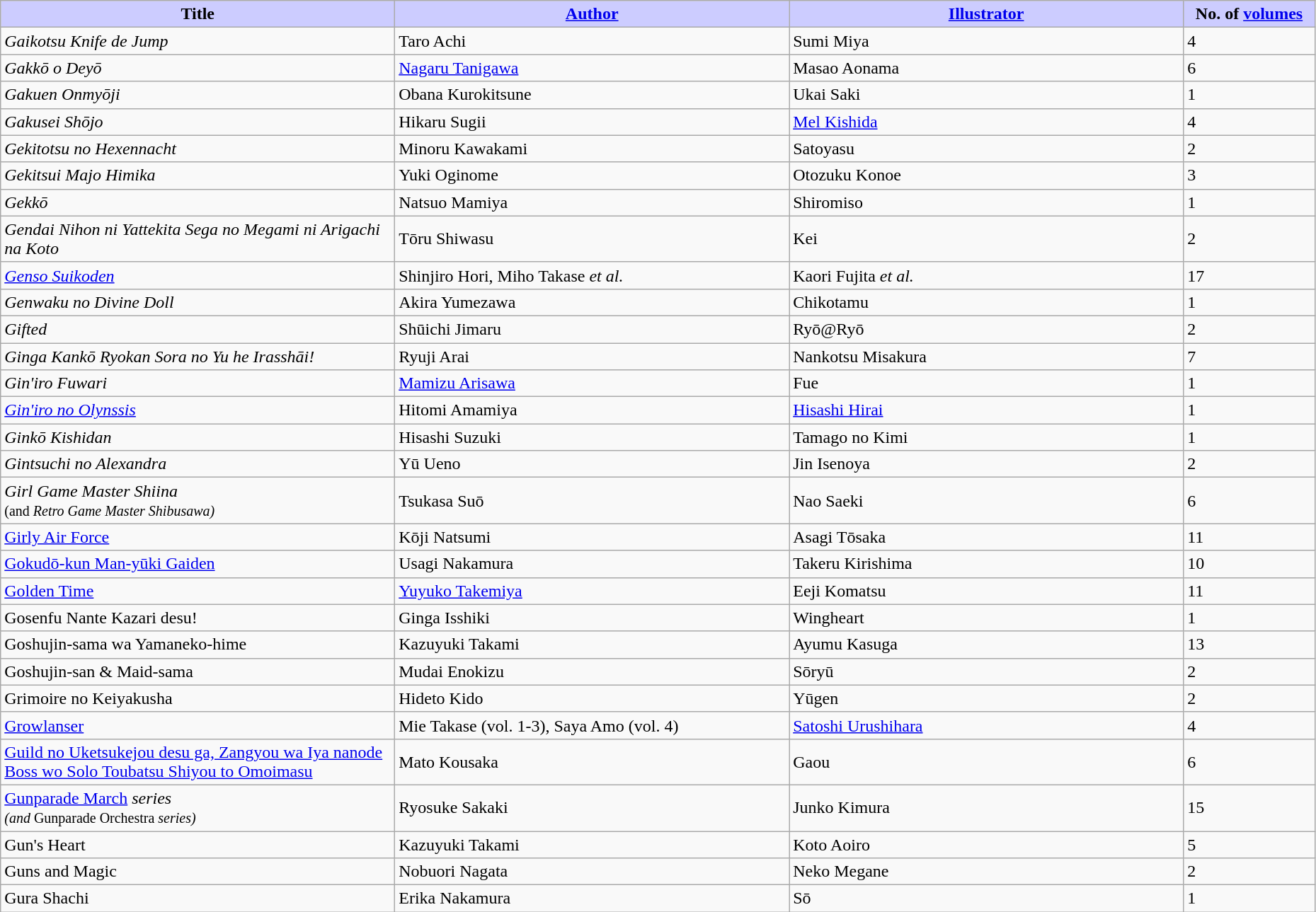<table class="wikitable" style="width: 98%;">
<tr>
<th width=30% style="background:#ccf;">Title</th>
<th width=30% style="background:#ccf;"><a href='#'>Author</a></th>
<th width=30% style="background:#ccf;"><a href='#'>Illustrator</a></th>
<th width=10% style="background:#ccf;">No. of <a href='#'>volumes</a></th>
</tr>
<tr>
<td><em>Gaikotsu Knife de Jump</em></td>
<td>Taro Achi</td>
<td>Sumi Miya</td>
<td>4</td>
</tr>
<tr>
<td><em>Gakkō o Deyō</em></td>
<td><a href='#'>Nagaru Tanigawa</a></td>
<td>Masao Aonama</td>
<td>6</td>
</tr>
<tr>
<td><em>Gakuen Onmyōji</em></td>
<td>Obana Kurokitsune</td>
<td>Ukai Saki</td>
<td>1</td>
</tr>
<tr>
<td><em>Gakusei Shōjo</em></td>
<td>Hikaru Sugii</td>
<td><a href='#'>Mel Kishida</a></td>
<td>4</td>
</tr>
<tr>
<td><em>Gekitotsu no Hexennacht</em></td>
<td>Minoru Kawakami</td>
<td>Satoyasu</td>
<td>2</td>
</tr>
<tr>
<td><em>Gekitsui Majo Himika</em></td>
<td>Yuki Oginome</td>
<td>Otozuku Konoe</td>
<td>3</td>
</tr>
<tr>
<td><em>Gekkō</em></td>
<td>Natsuo Mamiya</td>
<td>Shiromiso</td>
<td>1</td>
</tr>
<tr>
<td><em>Gendai Nihon ni Yattekita Sega no Megami ni Arigachi na Koto</em></td>
<td>Tōru Shiwasu</td>
<td>Kei</td>
<td>2</td>
</tr>
<tr>
<td><em><a href='#'>Genso Suikoden</a></em></td>
<td>Shinjiro Hori, Miho Takase <em>et al.</em></td>
<td>Kaori Fujita <em>et al.</em></td>
<td>17</td>
</tr>
<tr>
<td><em>Genwaku no Divine Doll</em></td>
<td>Akira Yumezawa</td>
<td>Chikotamu</td>
<td>1</td>
</tr>
<tr>
<td><em>Gifted</em></td>
<td>Shūichi Jimaru</td>
<td>Ryō@Ryō</td>
<td>2</td>
</tr>
<tr>
<td><em>Ginga Kankō Ryokan Sora no Yu he Irasshāi!</em></td>
<td>Ryuji Arai</td>
<td>Nankotsu Misakura</td>
<td>7</td>
</tr>
<tr>
<td><em>Gin'iro Fuwari</em></td>
<td><a href='#'>Mamizu Arisawa</a></td>
<td>Fue</td>
<td>1</td>
</tr>
<tr>
<td><em><a href='#'>Gin'iro no Olynssis</a></em></td>
<td>Hitomi Amamiya</td>
<td><a href='#'>Hisashi Hirai</a></td>
<td>1</td>
</tr>
<tr>
<td><em>Ginkō Kishidan</em></td>
<td>Hisashi Suzuki</td>
<td>Tamago no Kimi</td>
<td>1</td>
</tr>
<tr>
<td><em>Gintsuchi no Alexandra</em></td>
<td>Yū Ueno</td>
<td>Jin Isenoya</td>
<td>2</td>
</tr>
<tr>
<td><em>Girl Game Master Shiina</em><br><small>(and <em>Retro Game Master Shibusawa)</small></td>
<td>Tsukasa Suō</td>
<td>Nao Saeki</td>
<td>6</td>
</tr>
<tr>
<td></em><a href='#'>Girly Air Force</a><em></td>
<td>Kōji Natsumi</td>
<td>Asagi Tōsaka</td>
<td>11</td>
</tr>
<tr>
<td></em><a href='#'>Gokudō-kun Man-yūki Gaiden</a><em></td>
<td>Usagi Nakamura</td>
<td>Takeru Kirishima</td>
<td>10</td>
</tr>
<tr>
<td></em><a href='#'>Golden Time</a><em></td>
<td><a href='#'>Yuyuko Takemiya</a></td>
<td>Eeji Komatsu</td>
<td>11</td>
</tr>
<tr>
<td></em>Gosenfu Nante Kazari desu!<em></td>
<td>Ginga Isshiki</td>
<td>Wingheart</td>
<td>1</td>
</tr>
<tr>
<td></em>Goshujin-sama wa Yamaneko-hime<em></td>
<td>Kazuyuki Takami</td>
<td>Ayumu Kasuga</td>
<td>13</td>
</tr>
<tr>
<td></em>Goshujin-san & Maid-sama<em></td>
<td>Mudai Enokizu</td>
<td>Sōryū</td>
<td>2</td>
</tr>
<tr>
<td></em>Grimoire no Keiyakusha<em></td>
<td>Hideto Kido</td>
<td>Yūgen</td>
<td>2</td>
</tr>
<tr>
<td></em><a href='#'>Growlanser</a><em></td>
<td>Mie Takase (vol. 1-3), Saya Amo (vol. 4)</td>
<td><a href='#'>Satoshi Urushihara</a></td>
<td>4</td>
</tr>
<tr>
<td></em><a href='#'>Guild no Uketsukejou desu ga, Zangyou wa Iya nanode Boss wo Solo Toubatsu Shiyou to Omoimasu</a><em></td>
<td>Mato Kousaka</td>
<td>Gaou</td>
<td>6</td>
</tr>
<tr>
<td></em><a href='#'>Gunparade March</a><em> series<br><small>(and </em>Gunparade Orchestra<em> series)</small></td>
<td>Ryosuke Sakaki</td>
<td>Junko Kimura</td>
<td>15</td>
</tr>
<tr>
<td></em>Gun's Heart<em></td>
<td>Kazuyuki Takami</td>
<td>Koto Aoiro</td>
<td>5</td>
</tr>
<tr>
<td></em>Guns and Magic<em></td>
<td>Nobuori Nagata</td>
<td>Neko Megane</td>
<td>2</td>
</tr>
<tr>
<td></em>Gura Shachi<em></td>
<td>Erika Nakamura</td>
<td>Sō</td>
<td>1</td>
</tr>
</table>
